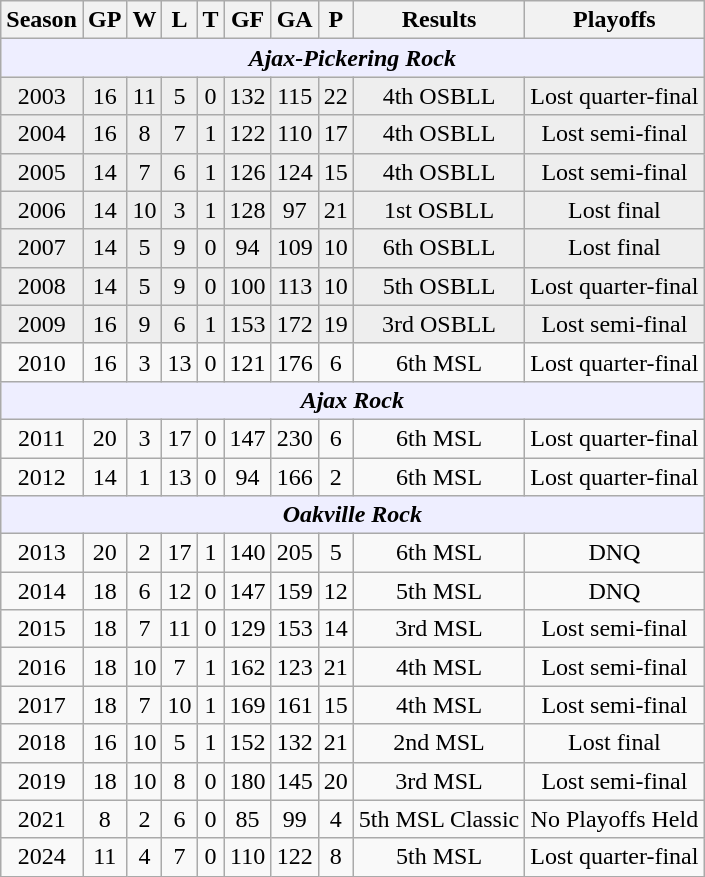<table class="wikitable">
<tr>
<th>Season</th>
<th>GP</th>
<th>W</th>
<th>L</th>
<th>T</th>
<th>GF</th>
<th>GA</th>
<th>P</th>
<th>Results</th>
<th>Playoffs</th>
</tr>
<tr align="center" bgcolor="#eeeeff">
<td colspan="11"><strong><em>Ajax-Pickering Rock</em></strong></td>
</tr>
<tr align="center" bgcolor="#eeeeee">
<td>2003</td>
<td>16</td>
<td>11</td>
<td>5</td>
<td>0</td>
<td>132</td>
<td>115</td>
<td>22</td>
<td>4th OSBLL</td>
<td>Lost quarter-final</td>
</tr>
<tr align="center" bgcolor="#eeeeee">
<td>2004</td>
<td>16</td>
<td>8</td>
<td>7</td>
<td>1</td>
<td>122</td>
<td>110</td>
<td>17</td>
<td>4th OSBLL</td>
<td>Lost semi-final</td>
</tr>
<tr align="center" bgcolor="#eeeeee">
<td>2005</td>
<td>14</td>
<td>7</td>
<td>6</td>
<td>1</td>
<td>126</td>
<td>124</td>
<td>15</td>
<td>4th OSBLL</td>
<td>Lost semi-final</td>
</tr>
<tr align="center" bgcolor="#eeeeee">
<td>2006</td>
<td>14</td>
<td>10</td>
<td>3</td>
<td>1</td>
<td>128</td>
<td>97</td>
<td>21</td>
<td>1st OSBLL</td>
<td>Lost final</td>
</tr>
<tr align="center" bgcolor="#eeeeee">
<td>2007</td>
<td>14</td>
<td>5</td>
<td>9</td>
<td>0</td>
<td>94</td>
<td>109</td>
<td>10</td>
<td>6th OSBLL</td>
<td>Lost final</td>
</tr>
<tr align="center" bgcolor="#eeeeee">
<td>2008</td>
<td>14</td>
<td>5</td>
<td>9</td>
<td>0</td>
<td>100</td>
<td>113</td>
<td>10</td>
<td>5th OSBLL</td>
<td>Lost quarter-final</td>
</tr>
<tr align="center" bgcolor="#eeeeee">
<td>2009</td>
<td>16</td>
<td>9</td>
<td>6</td>
<td>1</td>
<td>153</td>
<td>172</td>
<td>19</td>
<td>3rd OSBLL</td>
<td>Lost semi-final</td>
</tr>
<tr align="center">
<td>2010</td>
<td>16</td>
<td>3</td>
<td>13</td>
<td>0</td>
<td>121</td>
<td>176</td>
<td>6</td>
<td>6th MSL</td>
<td>Lost quarter-final</td>
</tr>
<tr align="center" bgcolor="#eeeeff">
<td colspan="11"><strong><em>Ajax Rock</em></strong></td>
</tr>
<tr align="center">
<td>2011</td>
<td>20</td>
<td>3</td>
<td>17</td>
<td>0</td>
<td>147</td>
<td>230</td>
<td>6</td>
<td>6th MSL</td>
<td>Lost quarter-final</td>
</tr>
<tr align="center">
<td>2012</td>
<td>14</td>
<td>1</td>
<td>13</td>
<td>0</td>
<td>94</td>
<td>166</td>
<td>2</td>
<td>6th MSL</td>
<td>Lost quarter-final</td>
</tr>
<tr align="center" bgcolor="#eeeeff">
<td colspan="11"><strong><em>Oakville Rock</em></strong></td>
</tr>
<tr align="center">
<td>2013</td>
<td>20</td>
<td>2</td>
<td>17</td>
<td>1</td>
<td>140</td>
<td>205</td>
<td>5</td>
<td>6th MSL</td>
<td>DNQ</td>
</tr>
<tr align="center">
<td>2014</td>
<td>18</td>
<td>6</td>
<td>12</td>
<td>0</td>
<td>147</td>
<td>159</td>
<td>12</td>
<td>5th MSL</td>
<td>DNQ</td>
</tr>
<tr align="center">
<td>2015</td>
<td>18</td>
<td>7</td>
<td>11</td>
<td>0</td>
<td>129</td>
<td>153</td>
<td>14</td>
<td>3rd MSL</td>
<td>Lost semi-final</td>
</tr>
<tr align="center">
<td>2016</td>
<td>18</td>
<td>10</td>
<td>7</td>
<td>1</td>
<td>162</td>
<td>123</td>
<td>21</td>
<td>4th MSL</td>
<td>Lost semi-final</td>
</tr>
<tr align="center">
<td>2017</td>
<td>18</td>
<td>7</td>
<td>10</td>
<td>1</td>
<td>169</td>
<td>161</td>
<td>15</td>
<td>4th MSL</td>
<td>Lost semi-final</td>
</tr>
<tr align="center">
<td>2018</td>
<td>16</td>
<td>10</td>
<td>5</td>
<td>1</td>
<td>152</td>
<td>132</td>
<td>21</td>
<td>2nd MSL</td>
<td>Lost final</td>
</tr>
<tr align="center">
<td>2019</td>
<td>18</td>
<td>10</td>
<td>8</td>
<td>0</td>
<td>180</td>
<td>145</td>
<td>20</td>
<td>3rd MSL</td>
<td>Lost semi-final</td>
</tr>
<tr align="center">
<td>2021</td>
<td>8</td>
<td>2</td>
<td>6</td>
<td>0</td>
<td>85</td>
<td>99</td>
<td>4</td>
<td>5th MSL Classic</td>
<td>No Playoffs Held</td>
</tr>
<tr align="center">
<td>2024</td>
<td>11</td>
<td>4</td>
<td>7</td>
<td>0</td>
<td>110</td>
<td>122</td>
<td>8</td>
<td>5th MSL</td>
<td>Lost quarter-final</td>
</tr>
</table>
